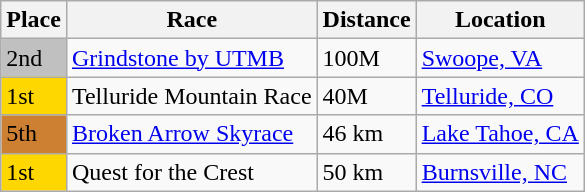<table class="wikitable">
<tr>
<th>Place</th>
<th>Race</th>
<th>Distance</th>
<th>Location</th>
</tr>
<tr>
<td style="background-color:silver;">2nd</td>
<td><a href='#'>Grindstone by UTMB</a></td>
<td>100M</td>
<td> <a href='#'>Swoope, VA</a></td>
</tr>
<tr>
<td style="background-color:gold;">1st</td>
<td>Telluride Mountain Race</td>
<td>40M</td>
<td> <a href='#'>Telluride, CO</a></td>
</tr>
<tr>
<td style="background-color:#CD7F32;">5th</td>
<td><a href='#'>Broken Arrow Skyrace</a></td>
<td>46 km</td>
<td> <a href='#'>Lake Tahoe, CA</a></td>
</tr>
<tr>
<td style="background-color:gold;">1st</td>
<td>Quest for the Crest</td>
<td>50 km</td>
<td> <a href='#'>Burnsville, NC</a></td>
</tr>
</table>
